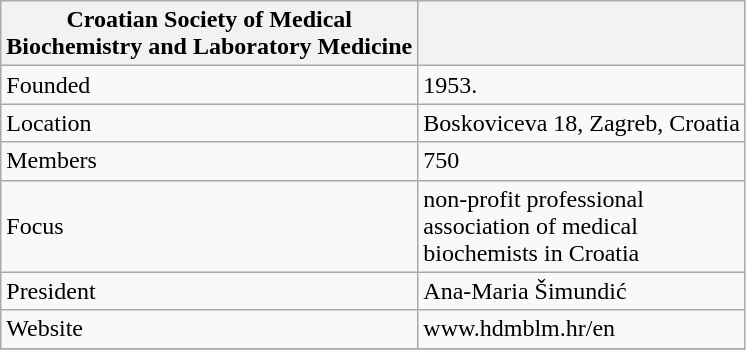<table class="wikitable floatright">
<tr>
<th>Croatian Society of Medical <br>Biochemistry and Laboratory Medicine</th>
<th><br></th>
</tr>
<tr>
<td>Founded</td>
<td>1953.</td>
</tr>
<tr>
<td>Location</td>
<td>Boskoviceva 18, Zagreb, Croatia</td>
</tr>
<tr>
<td>Members</td>
<td>750</td>
</tr>
<tr>
<td>Focus</td>
<td>non-profit professional <br>association of medical <br>biochemists in Croatia</td>
</tr>
<tr>
<td>President</td>
<td>Ana-Maria Šimundić </td>
</tr>
<tr>
<td>Website</td>
<td>www.hdmblm.hr/en</td>
</tr>
<tr>
</tr>
</table>
